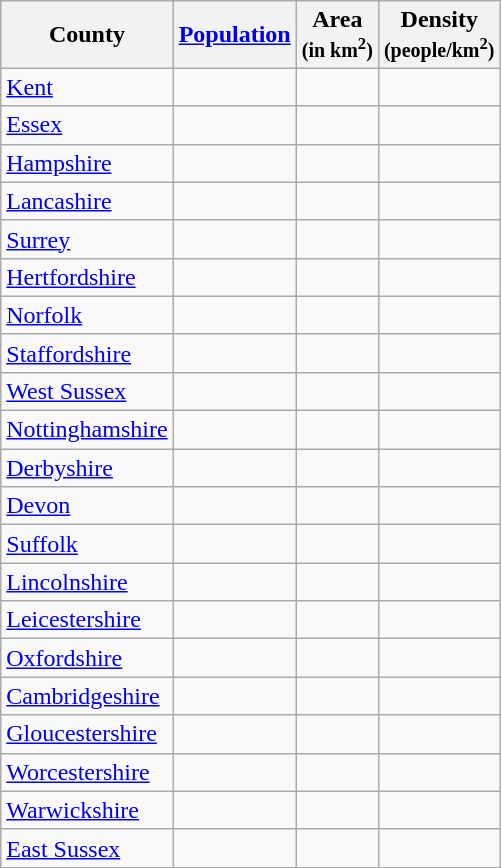<table class="wikitable sortable static-row-numbers">
<tr>
<th>County</th>
<th><a href='#'>Population</a></th>
<th>Area<br><small>(in km<sup>2</sup>)</small></th>
<th>Density<br><small>(people/km<sup>2</sup>)</small></th>
</tr>
<tr>
<td><a href='#'>Kent</a></td>
<td align="center"></td>
<td align="center"></td>
<td align="center"></td>
</tr>
<tr>
<td><a href='#'>Essex</a></td>
<td align="center"></td>
<td align="center"></td>
<td align="center"></td>
</tr>
<tr>
<td><a href='#'>Hampshire</a></td>
<td align="center"></td>
<td align="center"></td>
<td align="center"></td>
</tr>
<tr>
<td><a href='#'>Lancashire</a></td>
<td align="center"></td>
<td align="center"></td>
<td align="center"></td>
</tr>
<tr>
<td><a href='#'>Surrey</a></td>
<td align="center"></td>
<td align="center"></td>
<td align="center"></td>
</tr>
<tr>
<td><a href='#'>Hertfordshire</a></td>
<td align="center"></td>
<td align="center"></td>
<td align="center"></td>
</tr>
<tr>
<td><a href='#'>Norfolk</a></td>
<td align="center"></td>
<td align="center"></td>
<td align="center"></td>
</tr>
<tr>
<td><a href='#'>Staffordshire</a></td>
<td align="center"></td>
<td align="center"></td>
<td align="center"></td>
</tr>
<tr>
<td><a href='#'>West Sussex</a></td>
<td align="center"></td>
<td align="center"></td>
<td align="center"></td>
</tr>
<tr>
<td><a href='#'>Nottinghamshire</a></td>
<td align="center"></td>
<td align="center"></td>
<td align="center"></td>
</tr>
<tr>
<td><a href='#'>Derbyshire</a></td>
<td align="center"></td>
<td align="center"></td>
<td align="center"></td>
</tr>
<tr>
<td><a href='#'>Devon</a></td>
<td align="center"></td>
<td align="center"></td>
<td align="center"></td>
</tr>
<tr>
<td><a href='#'>Suffolk</a></td>
<td align="center"></td>
<td align="center"></td>
<td align="center"></td>
</tr>
<tr>
<td><a href='#'>Lincolnshire</a></td>
<td align="center"></td>
<td align="center"></td>
<td align="center"></td>
</tr>
<tr>
<td><a href='#'>Leicestershire</a></td>
<td align="center"></td>
<td align="center"></td>
<td align="center"></td>
</tr>
<tr>
<td><a href='#'>Oxfordshire</a></td>
<td align="center"></td>
<td align="center"></td>
<td align="center"></td>
</tr>
<tr>
<td><a href='#'>Cambridgeshire</a></td>
<td align="center"></td>
<td align="center"></td>
<td align="center"></td>
</tr>
<tr>
<td><a href='#'>Gloucestershire</a></td>
<td align="center"></td>
<td align="center"></td>
<td align="center"></td>
</tr>
<tr>
<td><a href='#'>Worcestershire</a></td>
<td align="center"></td>
<td align="center"></td>
<td align="center"></td>
</tr>
<tr>
<td><a href='#'>Warwickshire</a></td>
<td align="center"></td>
<td align="center"></td>
<td align="center"></td>
</tr>
<tr>
<td><a href='#'>East Sussex</a></td>
<td align="center"></td>
<td align="center"></td>
<td align="center"></td>
</tr>
</table>
